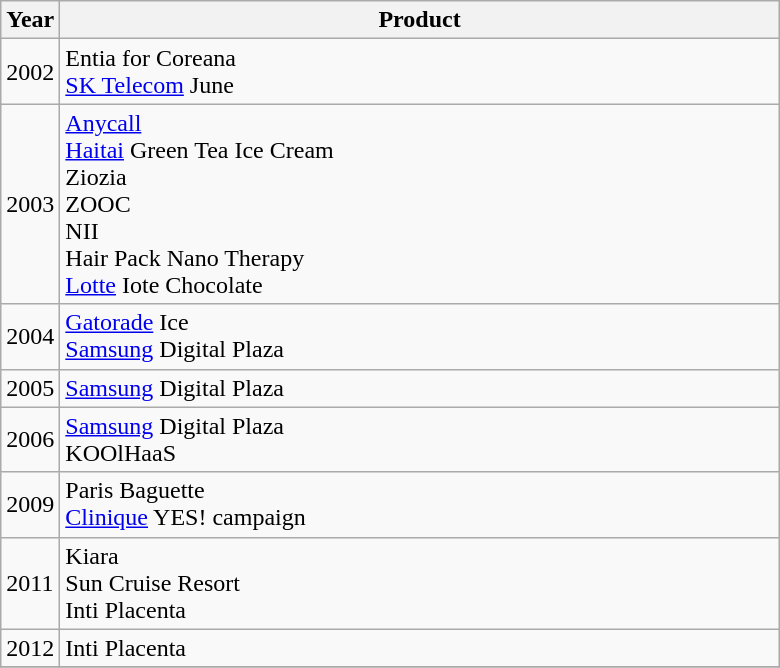<table class="wikitable" style="width:520px">
<tr>
<th width=10>Year</th>
<th>Product</th>
</tr>
<tr>
<td>2002</td>
<td>Entia for Coreana <br> <a href='#'>SK Telecom</a> June</td>
</tr>
<tr>
<td>2003</td>
<td><a href='#'>Anycall</a> <br> <a href='#'>Haitai</a> Green Tea Ice Cream <br> Ziozia <br> ZOOC <br> NII <br> Hair Pack Nano Therapy <br> <a href='#'>Lotte</a> Iote Chocolate</td>
</tr>
<tr>
<td>2004</td>
<td><a href='#'>Gatorade</a> Ice <br> <a href='#'>Samsung</a> Digital Plaza</td>
</tr>
<tr>
<td>2005</td>
<td><a href='#'>Samsung</a> Digital Plaza</td>
</tr>
<tr>
<td>2006</td>
<td><a href='#'>Samsung</a> Digital Plaza <br> KOOlHaaS</td>
</tr>
<tr>
<td>2009</td>
<td>Paris Baguette <br> <a href='#'>Clinique</a> YES! campaign</td>
</tr>
<tr>
<td>2011</td>
<td>Kiara <br> Sun Cruise Resort <br> Inti Placenta</td>
</tr>
<tr>
<td>2012</td>
<td>Inti Placenta</td>
</tr>
<tr>
</tr>
</table>
